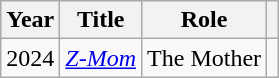<table class="wikitable plainrowheaders" style="text-align:left;">
<tr>
<th>Year</th>
<th>Title</th>
<th>Role</th>
<th></th>
</tr>
<tr>
<td>2024</td>
<td><em><a href='#'>Z-Mom</a></em></td>
<td>The Mother</td>
<td></td>
</tr>
</table>
